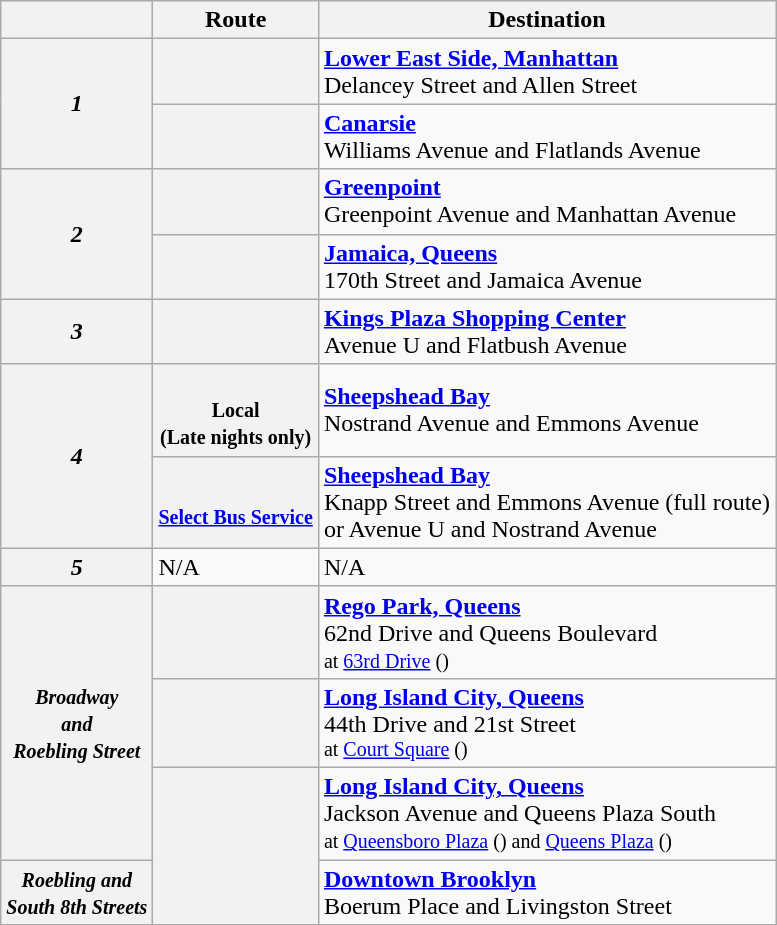<table class=wikitable style="font-size: 100%;" text-valign="center"|>
<tr>
<th><em></em></th>
<th>Route</th>
<th>Destination</th>
</tr>
<tr>
<th rowspan="2"><em>1</em></th>
<th></th>
<td><strong><a href='#'>Lower East Side, Manhattan</a></strong><br>Delancey Street and Allen Street</td>
</tr>
<tr>
<th></th>
<td><strong><a href='#'>Canarsie</a></strong><br>Williams Avenue and Flatlands Avenue</td>
</tr>
<tr>
<th rowspan="2"><em>2</em></th>
<th></th>
<td><strong><a href='#'>Greenpoint</a></strong><br>Greenpoint Avenue and Manhattan Avenue</td>
</tr>
<tr>
<th></th>
<td><strong><a href='#'>Jamaica, Queens</a></strong><br>170th Street and Jamaica Avenue</td>
</tr>
<tr>
<th><em>3</em></th>
<th><br></th>
<td><strong><a href='#'>Kings Plaza Shopping Center</a></strong><br>Avenue U and Flatbush Avenue</td>
</tr>
<tr>
<th ROWSPAN="2"><em>4</em></th>
<th><br><div><small>Local<br>(Late nights only)</small></div></th>
<td><strong><a href='#'>Sheepshead Bay</a></strong><br>Nostrand Avenue and Emmons Avenue</td>
</tr>
<tr>
<th><br><small><a href='#'>Select Bus Service</a></small></th>
<td><strong><a href='#'>Sheepshead Bay</a></strong><br>Knapp Street and Emmons Avenue (full route)<br> or Avenue U and Nostrand Avenue</td>
</tr>
<tr>
<th><em>5</em></th>
<td>N/A</td>
<td>N/A</td>
</tr>
<tr>
<th rowspan=3><div><small><em>Broadway</em><br><em>and</em><br><em>Roebling Street</em></small></div></th>
<th></th>
<td><strong><a href='#'>Rego Park, Queens</a></strong><br>62nd Drive and Queens Boulevard<br><div><small>at <a href='#'>63rd Drive</a> ()</small></div></td>
</tr>
<tr>
<th></th>
<td><strong><a href='#'>Long Island City, Queens</a></strong><br>44th Drive and 21st Street<br><small><div>at <a href='#'>Court Square</a> ()</div></small></td>
</tr>
<tr>
<th rowspan=2></th>
<td><strong><a href='#'>Long Island City, Queens</a></strong><br><div>Jackson Avenue and Queens Plaza South<br><small>at <a href='#'>Queensboro Plaza</a> () and <a href='#'>Queens Plaza</a> ()</small></div></td>
</tr>
<tr>
<th><div><small><em>Roebling and</em><br><em>South 8th Streets</em></small></div></th>
<td><strong><a href='#'>Downtown Brooklyn</a></strong><br>Boerum Place and Livingston Street</td>
</tr>
<tr>
</tr>
</table>
